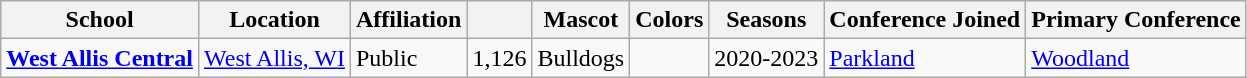<table class="wikitable sortable">
<tr>
<th>School</th>
<th>Location</th>
<th>Affiliation</th>
<th></th>
<th>Mascot</th>
<th>Colors</th>
<th>Seasons</th>
<th>Conference Joined</th>
<th>Primary Conference</th>
</tr>
<tr>
<td><a href='#'><strong>West Allis Central</strong></a></td>
<td><a href='#'>West Allis, WI</a></td>
<td>Public</td>
<td>1,126</td>
<td>Bulldogs</td>
<td> </td>
<td>2020-2023</td>
<td><a href='#'>Parkland</a></td>
<td><a href='#'>Woodland</a></td>
</tr>
</table>
